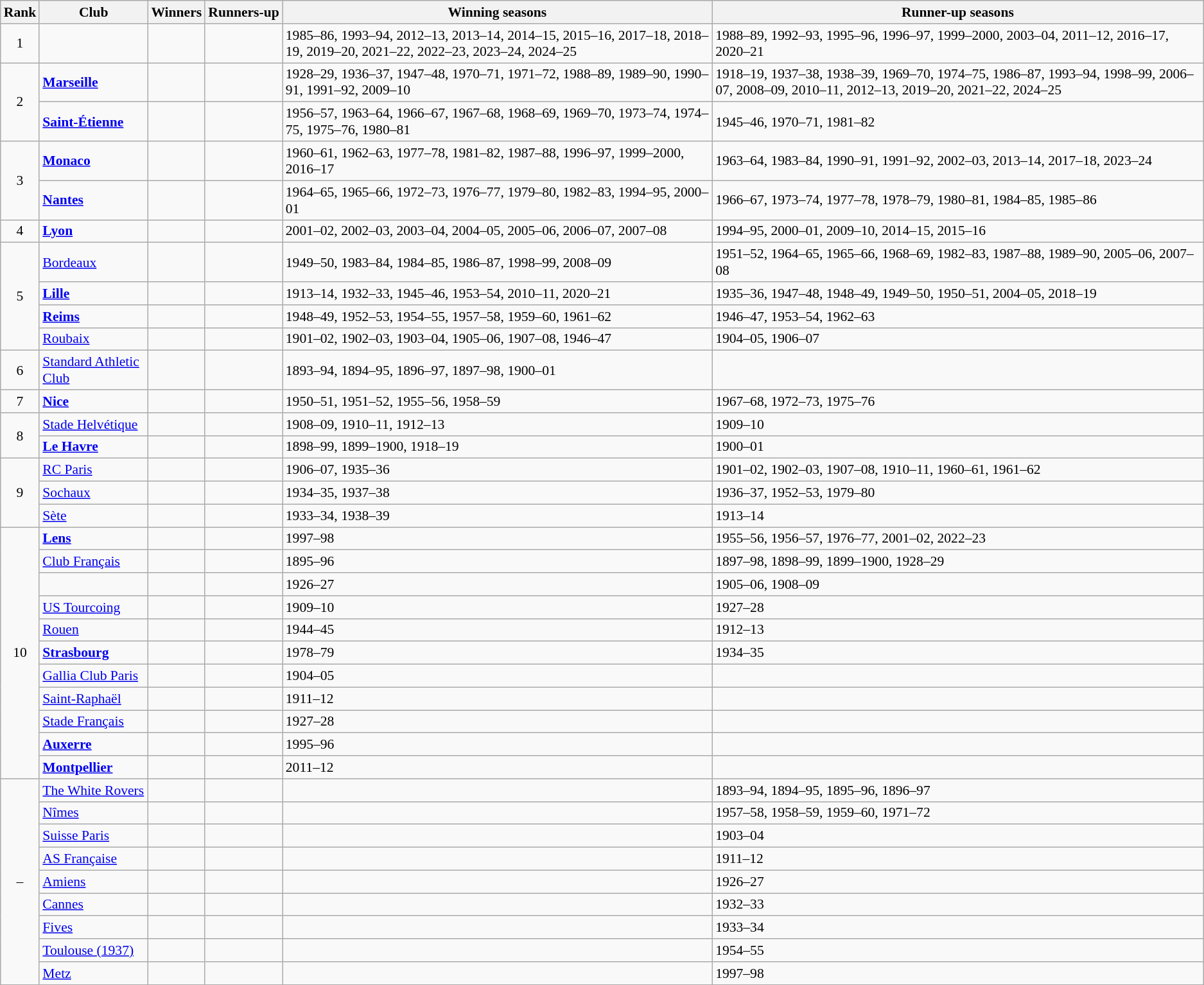<table class= "wikitable sortable" style="text-align; font-size:90%;">
<tr>
<th>Rank</th>
<th>Club</th>
<th>Winners</th>
<th nowrap>Runners-up</th>
<th>Winning seasons</th>
<th>Runner-up seasons</th>
</tr>
<tr>
<td style="text-align: center;">1</td>
<td></td>
<td></td>
<td></td>
<td>1985–86, 1993–94, 2012–13, 2013–14, 2014–15, 2015–16, 2017–18, 2018–19, 2019–20, 2021–22, 2022–23, 2023–24, 2024–25</td>
<td>1988–89, 1992–93, 1995–96, 1996–97, 1999–2000, 2003–04, 2011–12, 2016–17, 2020–21</td>
</tr>
<tr>
<td style="text-align: center;" rowspan="2">2</td>
<td><strong><a href='#'>Marseille</a></strong></td>
<td></td>
<td></td>
<td>1928–29, 1936–37, 1947–48, 1970–71, 1971–72, 1988–89, 1989–90, 1990–91, 1991–92, 2009–10</td>
<td>1918–19, 1937–38, 1938–39, 1969–70, 1974–75, 1986–87, 1993–94, 1998–99, 2006–07, 2008–09, 2010–11, 2012–13, 2019–20, 2021–22, 2024–25</td>
</tr>
<tr>
<td><strong><a href='#'>Saint-Étienne</a></strong> </td>
<td></td>
<td></td>
<td>1956–57, 1963–64, 1966–67, 1967–68, 1968–69, 1969–70, 1973–74, 1974–75, 1975–76, 1980–81</td>
<td>1945–46, 1970–71, 1981–82</td>
</tr>
<tr>
<td style="text-align: center;" rowspan="2">3</td>
<td><strong><a href='#'>Monaco</a></strong></td>
<td></td>
<td></td>
<td>1960–61, 1962–63, 1977–78, 1981–82, 1987–88, 1996–97, 1999–2000, 2016–17</td>
<td>1963–64, 1983–84, 1990–91, 1991–92, 2002–03, 2013–14, 2017–18, 2023–24</td>
</tr>
<tr>
<td><strong><a href='#'>Nantes</a></strong></td>
<td></td>
<td></td>
<td>1964–65, 1965–66, 1972–73, 1976–77, 1979–80, 1982–83, 1994–95, 2000–01</td>
<td>1966–67, 1973–74, 1977–78, 1978–79, 1980–81, 1984–85, 1985–86</td>
</tr>
<tr>
<td style="text-align: center;">4</td>
<td><strong><a href='#'>Lyon</a></strong></td>
<td></td>
<td></td>
<td>2001–02, 2002–03, 2003–04, 2004–05, 2005–06, 2006–07, 2007–08</td>
<td>1994–95, 2000–01, 2009–10, 2014–15, 2015–16</td>
</tr>
<tr>
<td style="text-align: center;" rowspan="4">5</td>
<td><a href='#'>Bordeaux</a></td>
<td></td>
<td></td>
<td>1949–50, 1983–84, 1984–85, 1986–87, 1998–99, 2008–09</td>
<td>1951–52, 1964–65, 1965–66, 1968–69, 1982–83, 1987–88, 1989–90, 2005–06, 2007–08</td>
</tr>
<tr>
<td><strong><a href='#'>Lille</a></strong></td>
<td></td>
<td></td>
<td>1913–14, 1932–33, 1945–46, 1953–54, 2010–11, 2020–21</td>
<td>1935–36, 1947–48, 1948–49, 1949–50, 1950–51, 2004–05, 2018–19</td>
</tr>
<tr>
<td><strong><a href='#'>Reims</a></strong></td>
<td></td>
<td></td>
<td>1948–49, 1952–53, 1954–55, 1957–58, 1959–60, 1961–62</td>
<td>1946–47, 1953–54, 1962–63</td>
</tr>
<tr>
<td><a href='#'>Roubaix</a></td>
<td></td>
<td></td>
<td>1901–02, 1902–03, 1903–04, 1905–06, 1907–08, 1946–47</td>
<td>1904–05, 1906–07</td>
</tr>
<tr>
<td style="text-align: center;" rowspan="1">6</td>
<td><a href='#'>Standard Athletic Club</a></td>
<td></td>
<td></td>
<td>1893–94, 1894–95, 1896–97, 1897–98, 1900–01</td>
<td></td>
</tr>
<tr>
<td style="text-align: center;" rowspan="1">7</td>
<td><strong><a href='#'>Nice</a></strong></td>
<td></td>
<td></td>
<td>1950–51, 1951–52, 1955–56, 1958–59</td>
<td>1967–68, 1972–73, 1975–76</td>
</tr>
<tr>
<td style="text-align: center;" rowspan="2">8</td>
<td><a href='#'>Stade Helvétique</a></td>
<td></td>
<td></td>
<td>1908–09, 1910–11, 1912–13</td>
<td>1909–10</td>
</tr>
<tr>
<td><strong><a href='#'>Le Havre</a></strong></td>
<td></td>
<td></td>
<td>1898–99, 1899–1900, 1918–19</td>
<td>1900–01</td>
</tr>
<tr>
<td style="text-align: center;" rowspan="3">9</td>
<td><a href='#'>RC Paris</a></td>
<td></td>
<td></td>
<td>1906–07, 1935–36</td>
<td>1901–02, 1902–03, 1907–08, 1910–11, 1960–61, 1961–62</td>
</tr>
<tr>
<td><a href='#'>Sochaux</a></td>
<td></td>
<td></td>
<td>1934–35, 1937–38</td>
<td>1936–37, 1952–53, 1979–80</td>
</tr>
<tr>
<td><a href='#'>Sète</a></td>
<td></td>
<td></td>
<td>1933–34, 1938–39</td>
<td>1913–14</td>
</tr>
<tr>
<td style="text-align: center;" rowspan="11">10</td>
<td><a href='#'><strong>Lens</strong></a></td>
<td></td>
<td></td>
<td>1997–98</td>
<td>1955–56, 1956–57, 1976–77, 2001–02, 2022–23</td>
</tr>
<tr>
<td><a href='#'>Club Français</a></td>
<td></td>
<td></td>
<td>1895–96</td>
<td>1897–98, 1898–99, 1899–1900, 1928–29</td>
</tr>
<tr>
<td></td>
<td></td>
<td></td>
<td>1926–27</td>
<td>1905–06, 1908–09</td>
</tr>
<tr>
<td><a href='#'>US Tourcoing</a></td>
<td></td>
<td></td>
<td>1909–10</td>
<td>1927–28</td>
</tr>
<tr>
<td><a href='#'>Rouen</a></td>
<td></td>
<td></td>
<td>1944–45</td>
<td>1912–13</td>
</tr>
<tr>
<td><a href='#'><strong>Strasbourg</strong></a></td>
<td></td>
<td></td>
<td>1978–79</td>
<td>1934–35</td>
</tr>
<tr>
<td><a href='#'>Gallia Club Paris</a></td>
<td></td>
<td></td>
<td>1904–05</td>
<td></td>
</tr>
<tr>
<td><a href='#'>Saint-Raphaël</a></td>
<td></td>
<td></td>
<td>1911–12</td>
<td></td>
</tr>
<tr>
<td><a href='#'>Stade Français</a></td>
<td></td>
<td></td>
<td>1927–28</td>
<td></td>
</tr>
<tr>
<td><a href='#'><strong>Auxerre</strong></a></td>
<td></td>
<td></td>
<td>1995–96</td>
<td></td>
</tr>
<tr>
<td><strong><a href='#'>Montpellier</a></strong></td>
<td></td>
<td></td>
<td>2011–12</td>
<td></td>
</tr>
<tr>
<td style="text-align: center;" rowspan="9">–</td>
<td><a href='#'>The White Rovers</a></td>
<td></td>
<td></td>
<td></td>
<td>1893–94, 1894–95, 1895–96, 1896–97</td>
</tr>
<tr>
<td><a href='#'>Nîmes</a></td>
<td></td>
<td></td>
<td></td>
<td>1957–58, 1958–59, 1959–60, 1971–72</td>
</tr>
<tr>
<td><a href='#'>Suisse Paris</a></td>
<td></td>
<td></td>
<td></td>
<td>1903–04</td>
</tr>
<tr>
<td><a href='#'>AS Française</a></td>
<td></td>
<td></td>
<td></td>
<td>1911–12</td>
</tr>
<tr>
<td><a href='#'>Amiens</a></td>
<td></td>
<td></td>
<td></td>
<td>1926–27</td>
</tr>
<tr>
<td><a href='#'>Cannes</a></td>
<td></td>
<td></td>
<td></td>
<td>1932–33</td>
</tr>
<tr>
<td><a href='#'>Fives</a></td>
<td></td>
<td></td>
<td></td>
<td>1933–34</td>
</tr>
<tr>
<td><a href='#'>Toulouse (1937)</a></td>
<td></td>
<td></td>
<td></td>
<td>1954–55</td>
</tr>
<tr>
<td><a href='#'>Metz</a></td>
<td></td>
<td></td>
<td></td>
<td>1997–98</td>
</tr>
</table>
